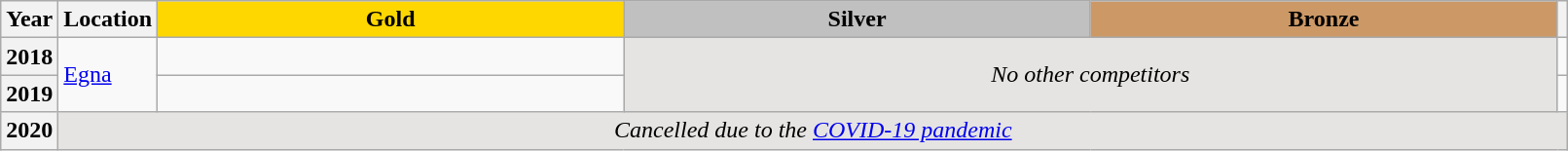<table class="wikitable unsortable" style="text-align:left; width:85%">
<tr>
<th scope="col" style="text-align:center">Year</th>
<th scope="col" style="text-align:center">Location</th>
<td scope="col" style="text-align:center; width:30%; background:gold"><strong>Gold</strong></td>
<td scope="col" style="text-align:center; width:30%; background:silver"><strong>Silver</strong></td>
<td scope="col" style="text-align:center; width:30%; background:#c96"><strong>Bronze</strong></td>
<th scope="col" style="text-align:center"></th>
</tr>
<tr>
<th scope="row" style="text-align:left">2018</th>
<td rowspan="2"><a href='#'>Egna</a></td>
<td></td>
<td colspan="2" rowspan="2" align="center" bgcolor="e5e4e2"><em>No other competitors</em></td>
<td></td>
</tr>
<tr>
<th scope="row" style="text-align:left">2019</th>
<td></td>
<td></td>
</tr>
<tr>
<th scope="row" style="text-align:left">2020</th>
<td colspan="5" align=center bgcolor="e5e4e2"><em>Cancelled due to the <a href='#'>COVID-19 pandemic</a></em></td>
</tr>
</table>
